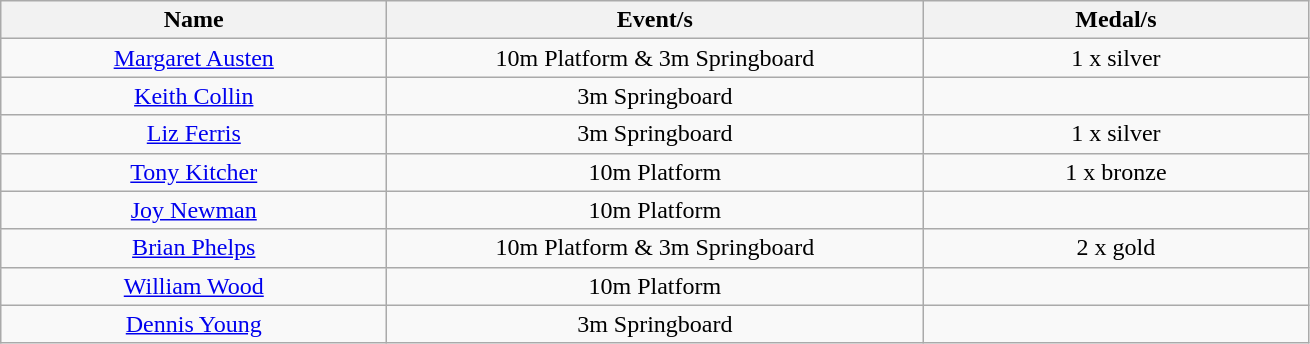<table class="wikitable" style="text-align: center">
<tr>
<th width=250>Name</th>
<th width=350>Event/s</th>
<th width=250>Medal/s</th>
</tr>
<tr>
<td><a href='#'>Margaret Austen</a></td>
<td>10m Platform & 3m Springboard</td>
<td>1 x silver</td>
</tr>
<tr>
<td><a href='#'>Keith Collin</a></td>
<td>3m Springboard</td>
<td></td>
</tr>
<tr>
<td><a href='#'>Liz Ferris</a></td>
<td>3m Springboard</td>
<td>1 x silver</td>
</tr>
<tr>
<td><a href='#'>Tony Kitcher</a></td>
<td>10m Platform</td>
<td>1 x bronze</td>
</tr>
<tr>
<td><a href='#'>Joy Newman</a></td>
<td>10m Platform</td>
<td></td>
</tr>
<tr>
<td><a href='#'>Brian Phelps</a></td>
<td>10m Platform & 3m Springboard</td>
<td>2 x gold</td>
</tr>
<tr>
<td><a href='#'>William Wood</a></td>
<td>10m Platform</td>
<td></td>
</tr>
<tr>
<td><a href='#'>Dennis Young</a></td>
<td>3m Springboard</td>
<td></td>
</tr>
</table>
